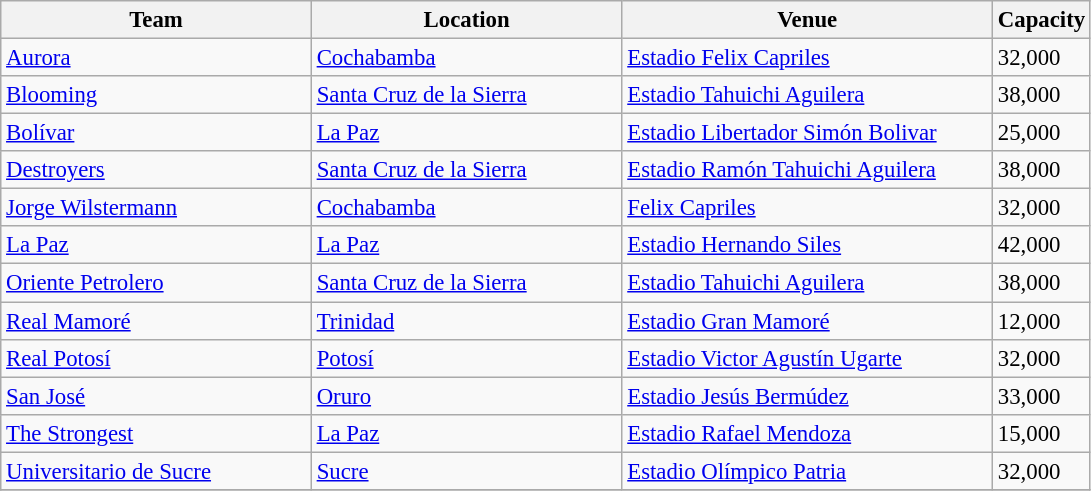<table class="wikitable sortable" style="font-size:95%">
<tr>
<th width="200">Team</th>
<th width="200">Location</th>
<th width="240">Venue</th>
<th>Capacity</th>
</tr>
<tr>
<td><a href='#'>Aurora</a></td>
<td><a href='#'>Cochabamba</a></td>
<td><a href='#'>Estadio Felix Capriles</a></td>
<td>32,000</td>
</tr>
<tr>
<td><a href='#'>Blooming</a></td>
<td><a href='#'>Santa Cruz de la Sierra</a></td>
<td><a href='#'>Estadio Tahuichi Aguilera</a></td>
<td>38,000</td>
</tr>
<tr>
<td><a href='#'>Bolívar</a></td>
<td><a href='#'>La Paz</a></td>
<td><a href='#'>Estadio Libertador Simón Bolivar</a></td>
<td>25,000</td>
</tr>
<tr>
<td><a href='#'>Destroyers</a></td>
<td><a href='#'>Santa Cruz de la Sierra</a></td>
<td><a href='#'>Estadio Ramón Tahuichi Aguilera</a></td>
<td>38,000</td>
</tr>
<tr>
<td><a href='#'>Jorge Wilstermann</a></td>
<td><a href='#'>Cochabamba</a></td>
<td><a href='#'>Felix Capriles</a></td>
<td>32,000</td>
</tr>
<tr>
<td><a href='#'>La Paz</a></td>
<td><a href='#'>La Paz</a></td>
<td><a href='#'>Estadio Hernando Siles</a></td>
<td>42,000</td>
</tr>
<tr>
<td><a href='#'>Oriente Petrolero</a></td>
<td><a href='#'>Santa Cruz de la Sierra</a></td>
<td><a href='#'>Estadio Tahuichi Aguilera</a></td>
<td>38,000</td>
</tr>
<tr>
<td><a href='#'>Real Mamoré</a></td>
<td><a href='#'>Trinidad</a></td>
<td><a href='#'>Estadio Gran Mamoré</a></td>
<td>12,000</td>
</tr>
<tr>
<td><a href='#'>Real Potosí</a></td>
<td><a href='#'>Potosí</a></td>
<td><a href='#'>Estadio Victor Agustín Ugarte</a></td>
<td>32,000</td>
</tr>
<tr>
<td><a href='#'>San José</a></td>
<td><a href='#'>Oruro</a></td>
<td><a href='#'>Estadio Jesús Bermúdez</a></td>
<td>33,000</td>
</tr>
<tr>
<td><a href='#'>The Strongest</a></td>
<td><a href='#'>La Paz</a></td>
<td><a href='#'>Estadio Rafael Mendoza</a></td>
<td>15,000</td>
</tr>
<tr>
<td><a href='#'>Universitario de Sucre</a></td>
<td><a href='#'>Sucre</a></td>
<td><a href='#'>Estadio Olímpico Patria</a></td>
<td>32,000</td>
</tr>
<tr>
</tr>
</table>
